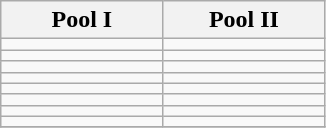<table class="wikitable">
<tr>
<th style="width: 25%;">Pool I</th>
<th style="width: 25%;">Pool II</th>
</tr>
<tr>
<td></td>
<td></td>
</tr>
<tr>
<td></td>
<td></td>
</tr>
<tr>
<td></td>
<td></td>
</tr>
<tr>
<td></td>
<td></td>
</tr>
<tr>
<td></td>
<td></td>
</tr>
<tr>
<td></td>
<td></td>
</tr>
<tr>
<td></td>
<td></td>
</tr>
<tr>
<td></td>
<td></td>
</tr>
<tr>
</tr>
</table>
